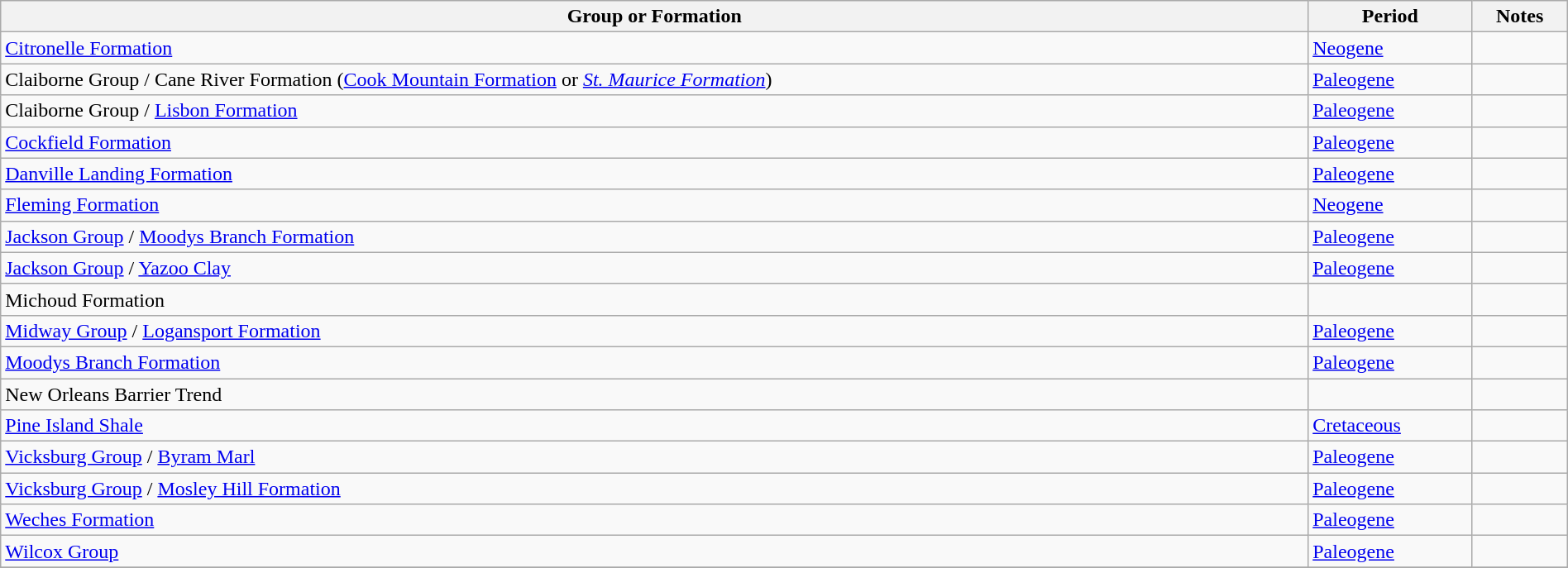<table class="wikitable sortable" style="width: 100%;">
<tr>
<th>Group or Formation</th>
<th>Period</th>
<th class="unsortable">Notes</th>
</tr>
<tr>
<td><a href='#'>Citronelle Formation</a></td>
<td><a href='#'>Neogene</a></td>
<td></td>
</tr>
<tr>
<td>Claiborne Group / Cane River Formation (<a href='#'>Cook Mountain Formation</a> or <em><a href='#'>St. Maurice Formation</a></em>)</td>
<td><a href='#'>Paleogene</a></td>
<td></td>
</tr>
<tr>
<td>Claiborne Group / <a href='#'>Lisbon Formation</a></td>
<td><a href='#'>Paleogene</a></td>
<td></td>
</tr>
<tr>
<td><a href='#'>Cockfield Formation</a></td>
<td><a href='#'>Paleogene</a></td>
<td></td>
</tr>
<tr>
<td><a href='#'>Danville Landing Formation</a></td>
<td><a href='#'>Paleogene</a></td>
<td></td>
</tr>
<tr>
<td><a href='#'>Fleming Formation</a></td>
<td><a href='#'>Neogene</a></td>
<td></td>
</tr>
<tr>
<td><a href='#'>Jackson Group</a> / <a href='#'>Moodys Branch Formation</a></td>
<td><a href='#'>Paleogene</a></td>
<td></td>
</tr>
<tr>
<td><a href='#'>Jackson Group</a> / <a href='#'>Yazoo Clay</a></td>
<td><a href='#'>Paleogene</a></td>
<td></td>
</tr>
<tr>
<td>Michoud Formation</td>
<td></td>
<td></td>
</tr>
<tr>
<td><a href='#'>Midway Group</a> / <a href='#'>Logansport Formation</a></td>
<td><a href='#'>Paleogene</a></td>
<td></td>
</tr>
<tr>
<td><a href='#'>Moodys Branch Formation</a></td>
<td><a href='#'>Paleogene</a></td>
<td></td>
</tr>
<tr>
<td>New Orleans Barrier Trend</td>
<td></td>
<td></td>
</tr>
<tr>
<td><a href='#'>Pine Island Shale</a></td>
<td><a href='#'>Cretaceous</a></td>
<td></td>
</tr>
<tr>
<td><a href='#'>Vicksburg Group</a> / <a href='#'>Byram Marl</a></td>
<td><a href='#'>Paleogene</a></td>
<td></td>
</tr>
<tr>
<td><a href='#'>Vicksburg Group</a> / <a href='#'>Mosley Hill Formation</a></td>
<td><a href='#'>Paleogene</a></td>
<td></td>
</tr>
<tr>
<td><a href='#'>Weches Formation</a></td>
<td><a href='#'>Paleogene</a></td>
<td></td>
</tr>
<tr>
<td><a href='#'>Wilcox Group</a></td>
<td><a href='#'>Paleogene</a></td>
<td></td>
</tr>
<tr>
</tr>
</table>
